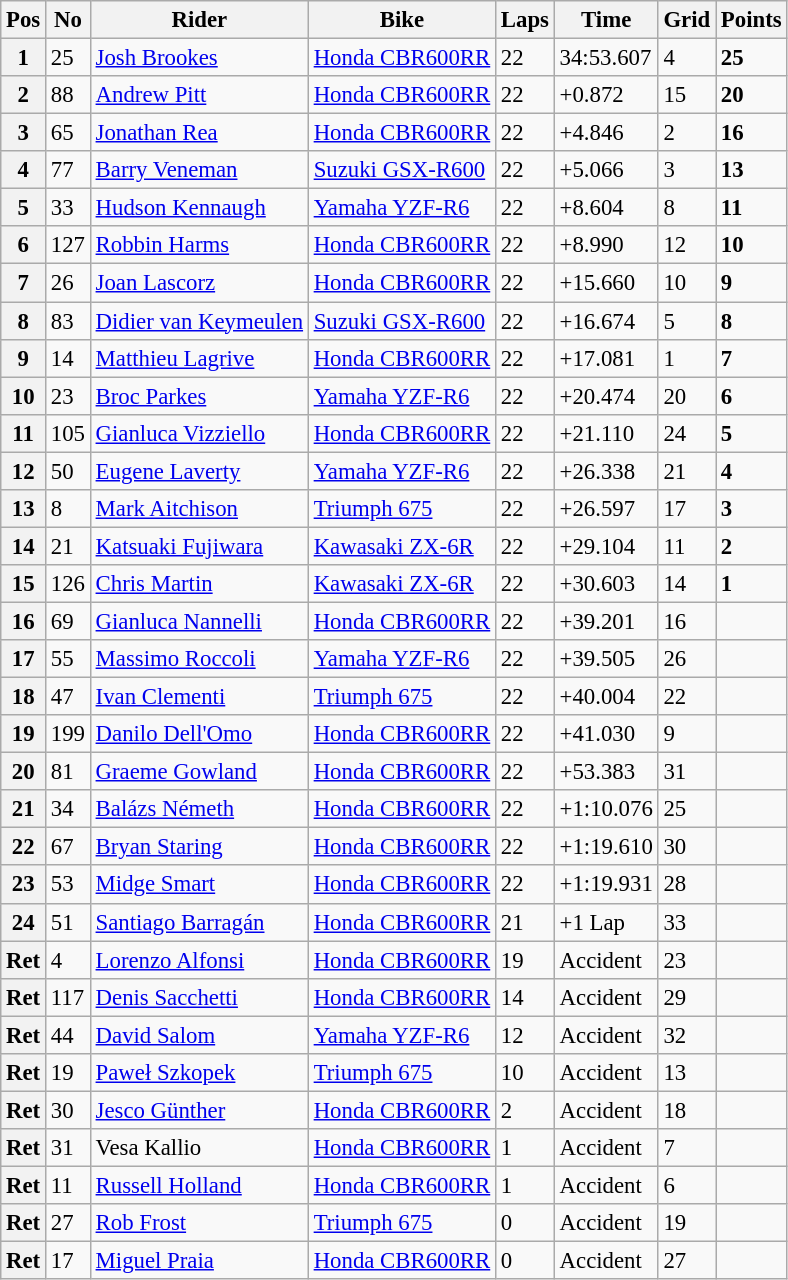<table class="wikitable" style="font-size: 95%;">
<tr>
<th>Pos</th>
<th>No</th>
<th>Rider</th>
<th>Bike</th>
<th>Laps</th>
<th>Time</th>
<th>Grid</th>
<th>Points</th>
</tr>
<tr>
<th>1</th>
<td>25</td>
<td> <a href='#'>Josh Brookes</a></td>
<td><a href='#'>Honda CBR600RR</a></td>
<td>22</td>
<td>34:53.607</td>
<td>4</td>
<td><strong>25</strong></td>
</tr>
<tr>
<th>2</th>
<td>88</td>
<td> <a href='#'>Andrew Pitt</a></td>
<td><a href='#'>Honda CBR600RR</a></td>
<td>22</td>
<td>+0.872</td>
<td>15</td>
<td><strong>20</strong></td>
</tr>
<tr>
<th>3</th>
<td>65</td>
<td> <a href='#'>Jonathan Rea</a></td>
<td><a href='#'>Honda CBR600RR</a></td>
<td>22</td>
<td>+4.846</td>
<td>2</td>
<td><strong>16</strong></td>
</tr>
<tr>
<th>4</th>
<td>77</td>
<td> <a href='#'>Barry Veneman</a></td>
<td><a href='#'>Suzuki GSX-R600</a></td>
<td>22</td>
<td>+5.066</td>
<td>3</td>
<td><strong>13</strong></td>
</tr>
<tr>
<th>5</th>
<td>33</td>
<td> <a href='#'>Hudson Kennaugh</a></td>
<td><a href='#'>Yamaha YZF-R6</a></td>
<td>22</td>
<td>+8.604</td>
<td>8</td>
<td><strong>11</strong></td>
</tr>
<tr>
<th>6</th>
<td>127</td>
<td> <a href='#'>Robbin Harms</a></td>
<td><a href='#'>Honda CBR600RR</a></td>
<td>22</td>
<td>+8.990</td>
<td>12</td>
<td><strong>10</strong></td>
</tr>
<tr>
<th>7</th>
<td>26</td>
<td> <a href='#'>Joan Lascorz</a></td>
<td><a href='#'>Honda CBR600RR</a></td>
<td>22</td>
<td>+15.660</td>
<td>10</td>
<td><strong>9</strong></td>
</tr>
<tr>
<th>8</th>
<td>83</td>
<td> <a href='#'>Didier van Keymeulen</a></td>
<td><a href='#'>Suzuki GSX-R600</a></td>
<td>22</td>
<td>+16.674</td>
<td>5</td>
<td><strong>8</strong></td>
</tr>
<tr>
<th>9</th>
<td>14</td>
<td> <a href='#'>Matthieu Lagrive</a></td>
<td><a href='#'>Honda CBR600RR</a></td>
<td>22</td>
<td>+17.081</td>
<td>1</td>
<td><strong>7</strong></td>
</tr>
<tr>
<th>10</th>
<td>23</td>
<td> <a href='#'>Broc Parkes</a></td>
<td><a href='#'>Yamaha YZF-R6</a></td>
<td>22</td>
<td>+20.474</td>
<td>20</td>
<td><strong>6</strong></td>
</tr>
<tr>
<th>11</th>
<td>105</td>
<td> <a href='#'>Gianluca Vizziello</a></td>
<td><a href='#'>Honda CBR600RR</a></td>
<td>22</td>
<td>+21.110</td>
<td>24</td>
<td><strong>5</strong></td>
</tr>
<tr>
<th>12</th>
<td>50</td>
<td> <a href='#'>Eugene Laverty</a></td>
<td><a href='#'>Yamaha YZF-R6</a></td>
<td>22</td>
<td>+26.338</td>
<td>21</td>
<td><strong>4</strong></td>
</tr>
<tr>
<th>13</th>
<td>8</td>
<td> <a href='#'>Mark Aitchison</a></td>
<td><a href='#'>Triumph 675</a></td>
<td>22</td>
<td>+26.597</td>
<td>17</td>
<td><strong>3</strong></td>
</tr>
<tr>
<th>14</th>
<td>21</td>
<td> <a href='#'>Katsuaki Fujiwara</a></td>
<td><a href='#'>Kawasaki ZX-6R</a></td>
<td>22</td>
<td>+29.104</td>
<td>11</td>
<td><strong>2</strong></td>
</tr>
<tr>
<th>15</th>
<td>126</td>
<td> <a href='#'>Chris Martin</a></td>
<td><a href='#'>Kawasaki ZX-6R</a></td>
<td>22</td>
<td>+30.603</td>
<td>14</td>
<td><strong>1</strong></td>
</tr>
<tr>
<th>16</th>
<td>69</td>
<td> <a href='#'>Gianluca Nannelli</a></td>
<td><a href='#'>Honda CBR600RR</a></td>
<td>22</td>
<td>+39.201</td>
<td>16</td>
<td></td>
</tr>
<tr>
<th>17</th>
<td>55</td>
<td> <a href='#'>Massimo Roccoli</a></td>
<td><a href='#'>Yamaha YZF-R6</a></td>
<td>22</td>
<td>+39.505</td>
<td>26</td>
<td></td>
</tr>
<tr>
<th>18</th>
<td>47</td>
<td> <a href='#'>Ivan Clementi</a></td>
<td><a href='#'>Triumph 675</a></td>
<td>22</td>
<td>+40.004</td>
<td>22</td>
<td></td>
</tr>
<tr>
<th>19</th>
<td>199</td>
<td> <a href='#'>Danilo Dell'Omo</a></td>
<td><a href='#'>Honda CBR600RR</a></td>
<td>22</td>
<td>+41.030</td>
<td>9</td>
<td></td>
</tr>
<tr>
<th>20</th>
<td>81</td>
<td> <a href='#'>Graeme Gowland</a></td>
<td><a href='#'>Honda CBR600RR</a></td>
<td>22</td>
<td>+53.383</td>
<td>31</td>
<td></td>
</tr>
<tr>
<th>21</th>
<td>34</td>
<td> <a href='#'>Balázs Németh</a></td>
<td><a href='#'>Honda CBR600RR</a></td>
<td>22</td>
<td>+1:10.076</td>
<td>25</td>
<td></td>
</tr>
<tr>
<th>22</th>
<td>67</td>
<td> <a href='#'>Bryan Staring</a></td>
<td><a href='#'>Honda CBR600RR</a></td>
<td>22</td>
<td>+1:19.610</td>
<td>30</td>
<td></td>
</tr>
<tr>
<th>23</th>
<td>53</td>
<td> <a href='#'>Midge Smart</a></td>
<td><a href='#'>Honda CBR600RR</a></td>
<td>22</td>
<td>+1:19.931</td>
<td>28</td>
<td></td>
</tr>
<tr>
<th>24</th>
<td>51</td>
<td> <a href='#'>Santiago Barragán</a></td>
<td><a href='#'>Honda CBR600RR</a></td>
<td>21</td>
<td>+1 Lap</td>
<td>33</td>
<td></td>
</tr>
<tr>
<th>Ret</th>
<td>4</td>
<td> <a href='#'>Lorenzo Alfonsi</a></td>
<td><a href='#'>Honda CBR600RR</a></td>
<td>19</td>
<td>Accident</td>
<td>23</td>
<td></td>
</tr>
<tr>
<th>Ret</th>
<td>117</td>
<td> <a href='#'>Denis Sacchetti</a></td>
<td><a href='#'>Honda CBR600RR</a></td>
<td>14</td>
<td>Accident</td>
<td>29</td>
<td></td>
</tr>
<tr>
<th>Ret</th>
<td>44</td>
<td> <a href='#'>David Salom</a></td>
<td><a href='#'>Yamaha YZF-R6</a></td>
<td>12</td>
<td>Accident</td>
<td>32</td>
<td></td>
</tr>
<tr>
<th>Ret</th>
<td>19</td>
<td> <a href='#'>Paweł Szkopek</a></td>
<td><a href='#'>Triumph 675</a></td>
<td>10</td>
<td>Accident</td>
<td>13</td>
<td></td>
</tr>
<tr>
<th>Ret</th>
<td>30</td>
<td> <a href='#'>Jesco Günther</a></td>
<td><a href='#'>Honda CBR600RR</a></td>
<td>2</td>
<td>Accident</td>
<td>18</td>
<td></td>
</tr>
<tr>
<th>Ret</th>
<td>31</td>
<td> Vesa Kallio</td>
<td><a href='#'>Honda CBR600RR</a></td>
<td>1</td>
<td>Accident</td>
<td>7</td>
<td></td>
</tr>
<tr>
<th>Ret</th>
<td>11</td>
<td> <a href='#'>Russell Holland</a></td>
<td><a href='#'>Honda CBR600RR</a></td>
<td>1</td>
<td>Accident</td>
<td>6</td>
<td></td>
</tr>
<tr>
<th>Ret</th>
<td>27</td>
<td> <a href='#'>Rob Frost</a></td>
<td><a href='#'>Triumph 675</a></td>
<td>0</td>
<td>Accident</td>
<td>19</td>
<td></td>
</tr>
<tr>
<th>Ret</th>
<td>17</td>
<td> <a href='#'>Miguel Praia</a></td>
<td><a href='#'>Honda CBR600RR</a></td>
<td>0</td>
<td>Accident</td>
<td>27</td>
<td></td>
</tr>
</table>
